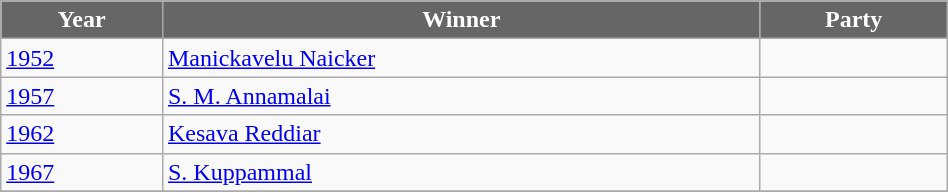<table class="wikitable" width="50%">
<tr>
<th style="background-color:#666666; color:white">Year</th>
<th style="background-color:#666666; color:white">Winner</th>
<th style="background-color:#666666; color:white" colspan="2">Party</th>
</tr>
<tr>
<td><a href='#'>1952</a></td>
<td><a href='#'>Manickavelu Naicker</a></td>
<td></td>
</tr>
<tr>
<td><a href='#'>1957</a></td>
<td><a href='#'>S. M. Annamalai</a></td>
<td></td>
</tr>
<tr>
<td><a href='#'>1962</a></td>
<td><a href='#'>Kesava Reddiar</a></td>
<td></td>
</tr>
<tr>
<td><a href='#'>1967</a></td>
<td><a href='#'>S. Kuppammal</a></td>
<td></td>
</tr>
<tr>
</tr>
</table>
